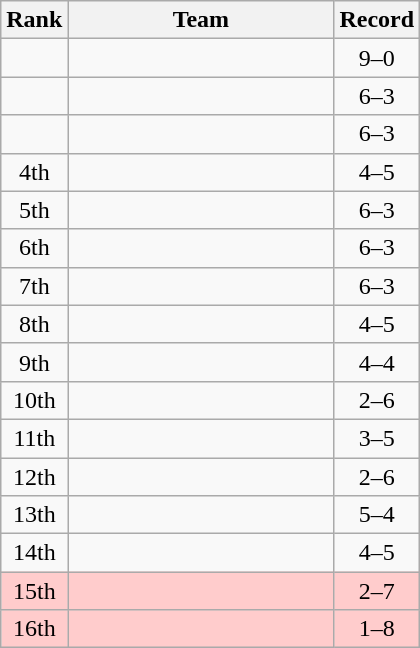<table class=wikitable style="text-align:center;">
<tr>
<th>Rank</th>
<th width=170>Team</th>
<th>Record</th>
</tr>
<tr>
<td></td>
<td align=left></td>
<td>9–0</td>
</tr>
<tr>
<td></td>
<td align=left></td>
<td>6–3</td>
</tr>
<tr>
<td></td>
<td align=left></td>
<td>6–3</td>
</tr>
<tr>
<td>4th</td>
<td align=left></td>
<td>4–5</td>
</tr>
<tr>
<td>5th</td>
<td align=left></td>
<td>6–3</td>
</tr>
<tr>
<td>6th</td>
<td align=left></td>
<td>6–3</td>
</tr>
<tr>
<td>7th</td>
<td align=left></td>
<td>6–3</td>
</tr>
<tr>
<td>8th</td>
<td align=left></td>
<td>4–5</td>
</tr>
<tr>
<td>9th</td>
<td align=left></td>
<td>4–4</td>
</tr>
<tr>
<td>10th</td>
<td align=left></td>
<td>2–6</td>
</tr>
<tr>
<td>11th</td>
<td align=left></td>
<td>3–5</td>
</tr>
<tr>
<td>12th</td>
<td align=left></td>
<td>2–6</td>
</tr>
<tr>
<td>13th</td>
<td align=left></td>
<td>5–4</td>
</tr>
<tr>
<td>14th</td>
<td align=left></td>
<td>4–5</td>
</tr>
<tr bgcolor=#ffcccc>
<td>15th</td>
<td align=left></td>
<td>2–7</td>
</tr>
<tr bgcolor=#ffcccc>
<td>16th</td>
<td align=left></td>
<td>1–8</td>
</tr>
</table>
